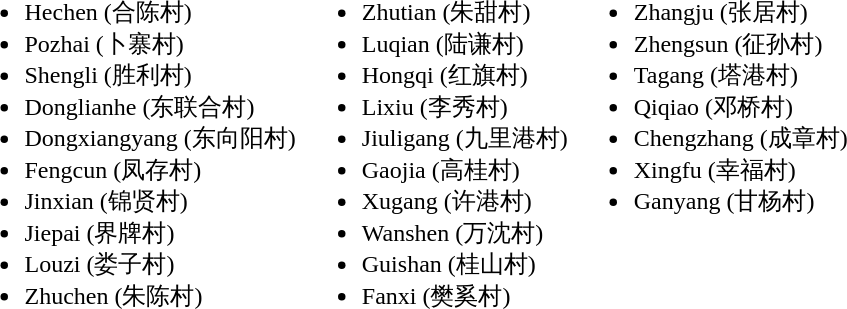<table>
<tr>
<td valign=top><br><ul><li>Hechen (合陈村)</li><li>Pozhai (卜寨村)</li><li>Shengli (胜利村)</li><li>Donglianhe (东联合村)</li><li>Dongxiangyang (东向阳村)</li><li>Fengcun (凤存村)</li><li>Jinxian (锦贤村)</li><li>Jiepai (界牌村)</li><li>Louzi (娄子村)</li><li>Zhuchen (朱陈村)</li></ul></td>
<td valign=top><br><ul><li>Zhutian (朱甜村)</li><li>Luqian (陆谦村)</li><li>Hongqi (红旗村)</li><li>Lixiu (李秀村)</li><li>Jiuligang (九里港村)</li><li>Gaojia (高桂村)</li><li>Xugang (许港村)</li><li>Wanshen (万沈村)</li><li>Guishan (桂山村)</li><li>Fanxi (樊奚村)</li></ul></td>
<td valign=top><br><ul><li>Zhangju (张居村)</li><li>Zhengsun (征孙村)</li><li>Tagang (塔港村)</li><li>Qiqiao (邓桥村)</li><li>Chengzhang (成章村)</li><li>Xingfu (幸福村)</li><li>Ganyang (甘杨村)</li></ul></td>
</tr>
</table>
